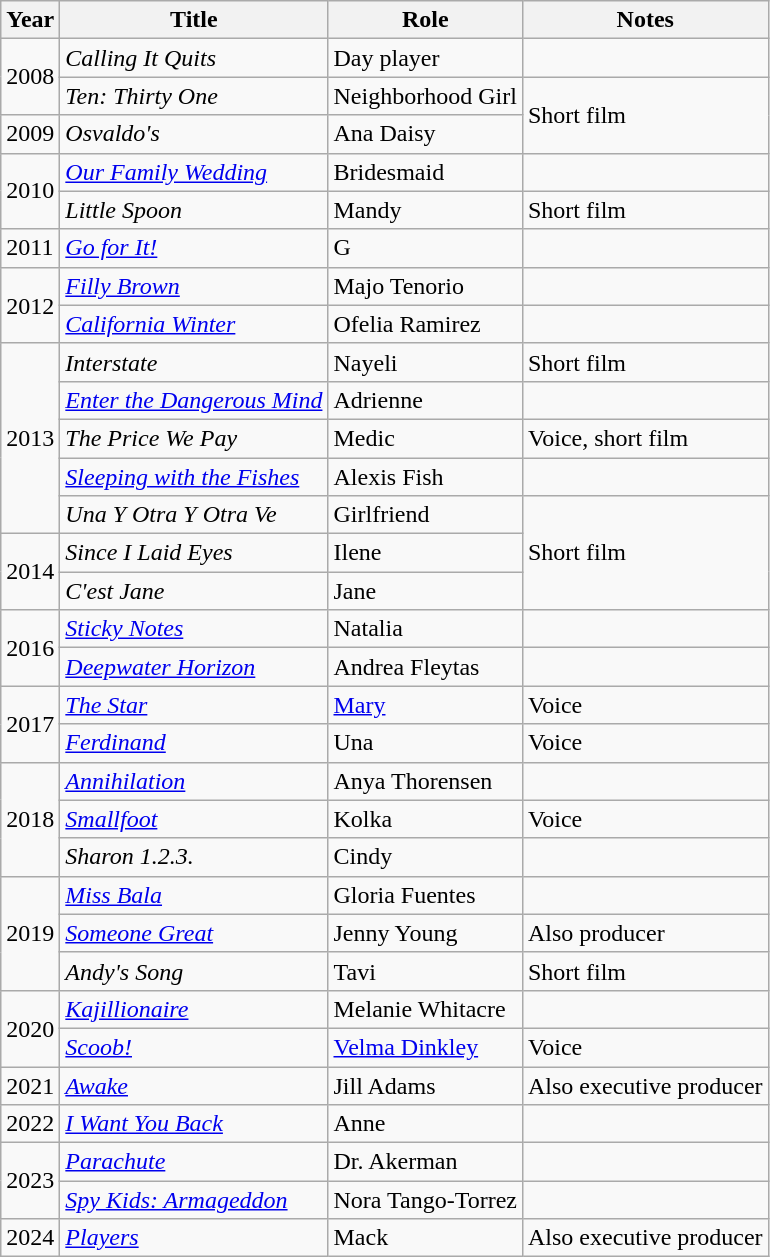<table class="wikitable sortable">
<tr>
<th>Year</th>
<th>Title</th>
<th>Role</th>
<th class="unsortable">Notes</th>
</tr>
<tr>
<td rowspan=2>2008</td>
<td><em>Calling It Quits</em></td>
<td>Day player</td>
<td></td>
</tr>
<tr>
<td><em>Ten: Thirty One</em></td>
<td>Neighborhood Girl</td>
<td rowspan=2>Short film</td>
</tr>
<tr>
<td>2009</td>
<td><em>Osvaldo's</em></td>
<td>Ana Daisy</td>
</tr>
<tr>
<td rowspan=2>2010</td>
<td><em><a href='#'>Our Family Wedding</a></em></td>
<td>Bridesmaid</td>
<td></td>
</tr>
<tr>
<td><em>Little Spoon</em></td>
<td>Mandy</td>
<td>Short film</td>
</tr>
<tr>
<td>2011</td>
<td><em><a href='#'>Go for It!</a></em></td>
<td>G</td>
<td></td>
</tr>
<tr>
<td rowspan=2>2012</td>
<td><em><a href='#'>Filly Brown</a></em></td>
<td>Majo Tenorio</td>
<td></td>
</tr>
<tr>
<td><em><a href='#'>California Winter</a></em></td>
<td>Ofelia Ramirez</td>
<td></td>
</tr>
<tr>
<td rowspan=5>2013</td>
<td><em>Interstate</em></td>
<td>Nayeli</td>
<td>Short film</td>
</tr>
<tr>
<td><em><a href='#'>Enter the Dangerous Mind</a></em></td>
<td>Adrienne</td>
<td></td>
</tr>
<tr>
<td><em>The Price We Pay</em></td>
<td>Medic</td>
<td>Voice, short film</td>
</tr>
<tr>
<td><em><a href='#'>Sleeping with the Fishes</a></em></td>
<td>Alexis Fish</td>
<td></td>
</tr>
<tr>
<td><em>Una Y Otra Y Otra Ve</em></td>
<td>Girlfriend</td>
<td rowspan=3>Short film</td>
</tr>
<tr>
<td rowspan=2>2014</td>
<td><em>Since I Laid Eyes</em></td>
<td>Ilene</td>
</tr>
<tr>
<td><em>C'est Jane</em></td>
<td>Jane</td>
</tr>
<tr>
<td rowspan=2>2016</td>
<td><em><a href='#'>Sticky Notes</a></em></td>
<td>Natalia</td>
<td></td>
</tr>
<tr>
<td><em><a href='#'>Deepwater Horizon</a></em></td>
<td>Andrea Fleytas</td>
<td></td>
</tr>
<tr>
<td rowspan=2>2017</td>
<td><em><a href='#'>The Star</a></em></td>
<td><a href='#'>Mary</a></td>
<td>Voice</td>
</tr>
<tr>
<td><em><a href='#'>Ferdinand</a></em></td>
<td>Una</td>
<td>Voice</td>
</tr>
<tr>
<td rowspan=3>2018</td>
<td><em><a href='#'>Annihilation</a></em></td>
<td>Anya Thorensen</td>
<td></td>
</tr>
<tr>
<td><em><a href='#'>Smallfoot</a></em></td>
<td>Kolka</td>
<td>Voice</td>
</tr>
<tr>
<td><em>Sharon 1.2.3.</em></td>
<td>Cindy</td>
<td></td>
</tr>
<tr>
<td rowspan=3>2019</td>
<td><em><a href='#'>Miss Bala</a></em></td>
<td>Gloria Fuentes</td>
<td></td>
</tr>
<tr>
<td><em><a href='#'>Someone Great</a></em></td>
<td>Jenny Young</td>
<td>Also producer</td>
</tr>
<tr>
<td><em>Andy's Song</em></td>
<td>Tavi</td>
<td>Short film</td>
</tr>
<tr>
<td rowspan=2>2020</td>
<td><em><a href='#'>Kajillionaire</a></em></td>
<td>Melanie Whitacre</td>
<td></td>
</tr>
<tr>
<td><em><a href='#'>Scoob!</a></em></td>
<td><a href='#'>Velma Dinkley</a></td>
<td>Voice</td>
</tr>
<tr>
<td>2021</td>
<td><em><a href='#'>Awake</a></em></td>
<td>Jill Adams</td>
<td>Also executive producer</td>
</tr>
<tr>
<td>2022</td>
<td><em><a href='#'>I Want You Back</a></em></td>
<td>Anne</td>
<td></td>
</tr>
<tr>
<td rowspan=2>2023</td>
<td><em><a href='#'>Parachute</a></em></td>
<td>Dr. Akerman</td>
<td></td>
</tr>
<tr>
<td><em><a href='#'>Spy Kids: Armageddon</a></em></td>
<td>Nora Tango-Torrez</td>
<td></td>
</tr>
<tr>
<td>2024</td>
<td><em><a href='#'>Players</a></em></td>
<td>Mack</td>
<td>Also executive producer</td>
</tr>
</table>
